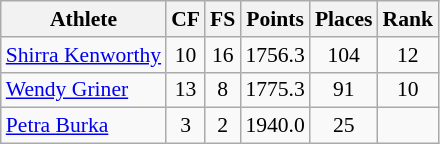<table class="wikitable" border="1" style="font-size:90%">
<tr>
<th>Athlete</th>
<th>CF</th>
<th>FS</th>
<th>Points</th>
<th>Places</th>
<th>Rank</th>
</tr>
<tr align=center>
<td align=left><a href='#'>Shirra Kenworthy</a></td>
<td>10</td>
<td>16</td>
<td>1756.3</td>
<td>104</td>
<td>12</td>
</tr>
<tr align=center>
<td align=left><a href='#'>Wendy Griner</a></td>
<td>13</td>
<td>8</td>
<td>1775.3</td>
<td>91</td>
<td>10</td>
</tr>
<tr align=center>
<td align=left><a href='#'>Petra Burka</a></td>
<td>3</td>
<td>2</td>
<td>1940.0</td>
<td>25</td>
<td></td>
</tr>
</table>
